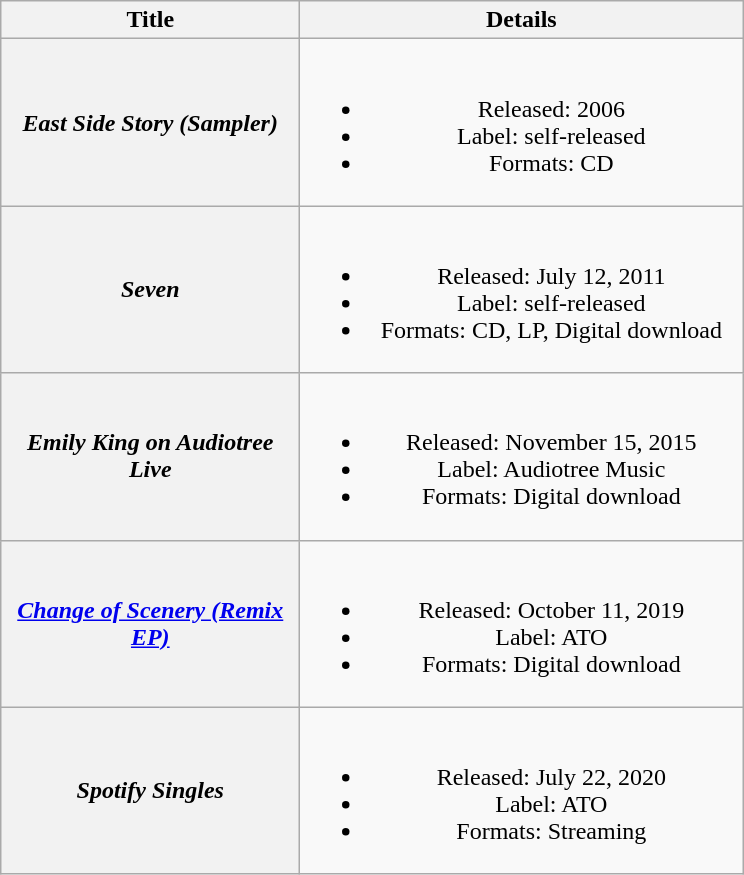<table class="wikitable plainrowheaders" style="text-align:center;">
<tr>
<th style="width:12em;">Title</th>
<th style="width:18em;">Details</th>
</tr>
<tr>
<th scope="row"><em>East Side Story (Sampler)</em></th>
<td><br><ul><li>Released: 2006</li><li>Label: self-released</li><li>Formats: CD</li></ul></td>
</tr>
<tr>
<th scope="row"><em>Seven</em></th>
<td><br><ul><li>Released: July 12, 2011</li><li>Label: self-released</li><li>Formats: CD, LP, Digital download</li></ul></td>
</tr>
<tr>
<th scope="row"><em>Emily King on Audiotree Live</em></th>
<td><br><ul><li>Released: November 15, 2015</li><li>Label: Audiotree Music</li><li>Formats: Digital download</li></ul></td>
</tr>
<tr>
<th scope="row"><em><a href='#'>Change of Scenery (Remix EP)</a></em></th>
<td><br><ul><li>Released: October 11, 2019</li><li>Label: ATO</li><li>Formats: Digital download</li></ul></td>
</tr>
<tr>
<th scope="row"><em>Spotify Singles</em></th>
<td><br><ul><li>Released: July 22, 2020</li><li>Label: ATO</li><li>Formats: Streaming</li></ul></td>
</tr>
</table>
